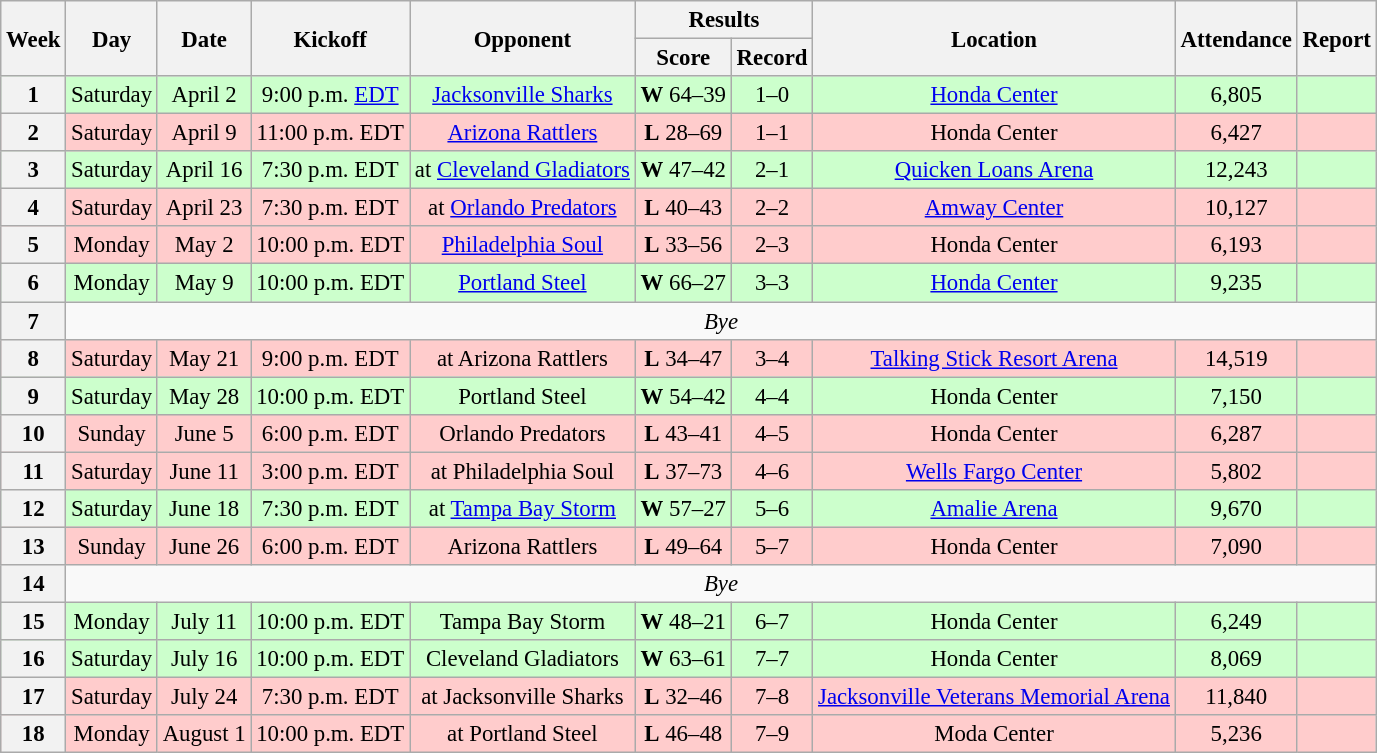<table class="wikitable" style="font-size: 95%;">
<tr>
<th rowspan=2>Week</th>
<th rowspan=2>Day</th>
<th rowspan=2>Date</th>
<th rowspan=2>Kickoff</th>
<th rowspan=2>Opponent</th>
<th colspan=2>Results</th>
<th rowspan=2>Location</th>
<th rowspan=2>Attendance</th>
<th rowspan=2>Report</th>
</tr>
<tr>
<th>Score</th>
<th>Record</th>
</tr>
<tr style= background:#ccffcc>
<th align="center"><strong>1</strong></th>
<td align="center">Saturday</td>
<td align="center">April 2</td>
<td align="center">9:00 p.m. <a href='#'>EDT</a></td>
<td align="center"><a href='#'>Jacksonville Sharks</a></td>
<td align="center"><strong>W</strong> 64–39</td>
<td align="center">1–0</td>
<td align="center"><a href='#'>Honda Center</a></td>
<td align="center">6,805</td>
<td align="center"></td>
</tr>
<tr style= background:#ffcccc>
<th align="center"><strong>2</strong></th>
<td align="center">Saturday</td>
<td align="center">April 9</td>
<td align="center">11:00 p.m. EDT</td>
<td align="center"><a href='#'>Arizona Rattlers</a></td>
<td align="center"><strong>L</strong> 28–69</td>
<td align="center">1–1</td>
<td align="center">Honda Center</td>
<td align="center">6,427</td>
<td align="center"></td>
</tr>
<tr style= background:#ccffcc>
<th align="center"><strong>3</strong></th>
<td align="center">Saturday</td>
<td align="center">April 16</td>
<td align="center">7:30 p.m. EDT</td>
<td align="center">at <a href='#'>Cleveland Gladiators</a></td>
<td align="center"><strong>W</strong> 47–42</td>
<td align="center">2–1</td>
<td align="center"><a href='#'>Quicken Loans Arena</a></td>
<td align="center">12,243</td>
<td align="center"></td>
</tr>
<tr style= background:#ffcccc>
<th align="center"><strong>4</strong></th>
<td align="center">Saturday</td>
<td align="center">April 23</td>
<td align="center">7:30 p.m. EDT</td>
<td align="center">at <a href='#'>Orlando Predators</a></td>
<td align="center"><strong>L</strong> 40–43</td>
<td align="center">2–2</td>
<td align="center"><a href='#'>Amway Center</a></td>
<td align="center">10,127</td>
<td align="center"></td>
</tr>
<tr style= background:#ffcccc>
<th align="center"><strong>5</strong></th>
<td align="center">Monday</td>
<td align="center">May 2</td>
<td align="center">10:00 p.m. EDT</td>
<td align="center"><a href='#'>Philadelphia Soul</a></td>
<td align="center"><strong>L</strong> 33–56</td>
<td align="center">2–3</td>
<td align="center">Honda Center</td>
<td align="center">6,193</td>
<td align="center"></td>
</tr>
<tr style= background:#ccffcc>
<th align="center"><strong>6</strong></th>
<td align="center">Monday</td>
<td align="center">May 9</td>
<td align="center">10:00 p.m. EDT</td>
<td align="center"><a href='#'>Portland Steel</a></td>
<td align="center"><strong>W</strong> 66–27</td>
<td align="center">3–3</td>
<td align="center"><a href='#'>Honda Center</a></td>
<td align="center">9,235</td>
<td align="center"></td>
</tr>
<tr style=>
<th align="center"><strong>7</strong></th>
<td colspan=9 align="center" valign="middle"><em>Bye</em></td>
</tr>
<tr style= background:#ffcccc>
<th align="center"><strong>8</strong></th>
<td align="center">Saturday</td>
<td align="center">May 21</td>
<td align="center">9:00 p.m. EDT</td>
<td align="center">at Arizona Rattlers</td>
<td align="center"><strong>L</strong> 34–47</td>
<td align="center">3–4</td>
<td align="center"><a href='#'>Talking Stick Resort Arena</a></td>
<td align="center">14,519</td>
<td align="center"></td>
</tr>
<tr style= background:#ccffcc>
<th align="center"><strong>9</strong></th>
<td align="center">Saturday</td>
<td align="center">May 28</td>
<td align="center">10:00 p.m. EDT</td>
<td align="center">Portland Steel</td>
<td align="center"><strong>W</strong> 54–42</td>
<td align="center">4–4</td>
<td align="center">Honda Center</td>
<td align="center">7,150</td>
<td align="center"></td>
</tr>
<tr style= background:#ffcccc>
<th align="center"><strong>10</strong></th>
<td align="center">Sunday</td>
<td align="center">June 5</td>
<td align="center">6:00 p.m. EDT</td>
<td align="center">Orlando Predators</td>
<td align="center"><strong>L</strong> 43–41</td>
<td align="center">4–5</td>
<td align="center">Honda Center</td>
<td align="center">6,287</td>
<td align="center"></td>
</tr>
<tr style= background:#ffcccc>
<th align="center"><strong>11</strong></th>
<td align="center">Saturday</td>
<td align="center">June 11</td>
<td align="center">3:00 p.m. EDT</td>
<td align="center">at  Philadelphia Soul</td>
<td align="center"><strong>L</strong> 37–73</td>
<td align="center">4–6</td>
<td align="center"><a href='#'>Wells Fargo Center</a></td>
<td align="center">5,802</td>
<td align="center"></td>
</tr>
<tr style= background:#ccffcc>
<th align="center"><strong>12</strong></th>
<td align="center">Saturday</td>
<td align="center">June 18</td>
<td align="center">7:30 p.m. EDT</td>
<td align="center">at <a href='#'>Tampa Bay Storm</a></td>
<td align="center"><strong>W</strong> 57–27</td>
<td align="center">5–6</td>
<td align="center"><a href='#'>Amalie Arena</a></td>
<td align="center">9,670</td>
<td align="center"></td>
</tr>
<tr style= background:#ffcccc>
<th align="center"><strong>13</strong></th>
<td align="center">Sunday</td>
<td align="center">June 26</td>
<td align="center">6:00 p.m. EDT</td>
<td align="center">Arizona Rattlers</td>
<td align="center"><strong>L</strong> 49–64</td>
<td align="center">5–7</td>
<td align="center">Honda Center</td>
<td align="center">7,090</td>
<td align="center"></td>
</tr>
<tr style=>
<th align="center"><strong>14</strong></th>
<td colspan=9 align="center" valign="middle"><em>Bye</em></td>
</tr>
<tr style= background:#ccffcc>
<th align="center"><strong>15</strong></th>
<td align="center">Monday</td>
<td align="center">July 11</td>
<td align="center">10:00 p.m. EDT</td>
<td align="center">Tampa Bay Storm</td>
<td align="center"><strong>W</strong> 48–21</td>
<td align="center">6–7</td>
<td align="center">Honda Center</td>
<td align="center">6,249</td>
<td align="center"></td>
</tr>
<tr style= background:#ccffcc>
<th align="center"><strong>16</strong></th>
<td align="center">Saturday</td>
<td align="center">July 16</td>
<td align="center">10:00 p.m. EDT</td>
<td align="center">Cleveland Gladiators</td>
<td align="center"><strong>W</strong> 63–61</td>
<td align="center">7–7</td>
<td align="center">Honda Center</td>
<td align="center">8,069</td>
<td align="center"></td>
</tr>
<tr style= background:#ffcccc>
<th align="center"><strong>17</strong></th>
<td align="center">Saturday</td>
<td align="center">July 24</td>
<td align="center">7:30 p.m. EDT</td>
<td align="center">at Jacksonville Sharks</td>
<td align="center"><strong>L</strong> 32–46</td>
<td align="center">7–8</td>
<td align="center"><a href='#'>Jacksonville Veterans Memorial Arena</a></td>
<td align="center">11,840</td>
<td align="center"></td>
</tr>
<tr style= background:#ffcccc>
<th align="center"><strong>18</strong></th>
<td align="center">Monday</td>
<td align="center">August 1</td>
<td align="center">10:00 p.m. EDT</td>
<td align="center">at Portland Steel</td>
<td align="center"><strong>L</strong> 46–48</td>
<td align="center">7–9</td>
<td align="center">Moda Center</td>
<td align="center">5,236</td>
<td align="center"></td>
</tr>
</table>
